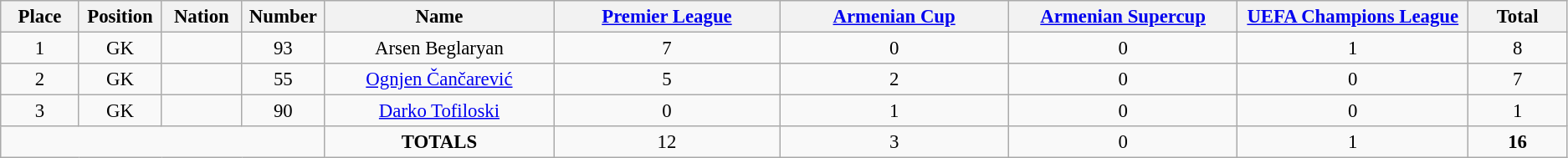<table class="wikitable" style="font-size: 95%; text-align: center;">
<tr>
<th width=60>Place</th>
<th width=60>Position</th>
<th width=60>Nation</th>
<th width=60>Number</th>
<th width=200>Name</th>
<th width=200><a href='#'>Premier League</a></th>
<th width=200><a href='#'>Armenian Cup</a></th>
<th width=200><a href='#'>Armenian Supercup</a></th>
<th width=200><a href='#'>UEFA Champions League</a></th>
<th width=80><strong>Total</strong></th>
</tr>
<tr>
<td>1</td>
<td>GK</td>
<td></td>
<td>93</td>
<td>Arsen Beglaryan</td>
<td>7</td>
<td>0</td>
<td>0</td>
<td>1</td>
<td>8</td>
</tr>
<tr>
<td>2</td>
<td>GK</td>
<td></td>
<td>55</td>
<td><a href='#'>Ognjen Čančarević</a></td>
<td>5</td>
<td>2</td>
<td>0</td>
<td>0</td>
<td>7</td>
</tr>
<tr>
<td>3</td>
<td>GK</td>
<td></td>
<td>90</td>
<td><a href='#'>Darko Tofiloski</a></td>
<td>0</td>
<td>1</td>
<td>0</td>
<td>0</td>
<td>1</td>
</tr>
<tr>
<td colspan="4"></td>
<td><strong>TOTALS</strong></td>
<td>12</td>
<td>3</td>
<td>0</td>
<td>1</td>
<td><strong>16</strong></td>
</tr>
</table>
